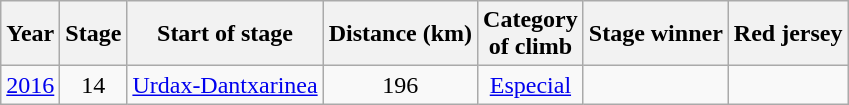<table class="wikitable"  style="text-align: center;">
<tr>
<th>Year</th>
<th>Stage</th>
<th>Start of stage</th>
<th>Distance (km)</th>
<th>Category<br>of climb</th>
<th>Stage winner</th>
<th>Red jersey</th>
</tr>
<tr>
<td><a href='#'>2016</a></td>
<td>14</td>
<td><a href='#'>Urdax-Dantxarinea</a></td>
<td>196</td>
<td><a href='#'>Especial</a></td>
<td align=left></td>
<td align=left></td>
</tr>
</table>
